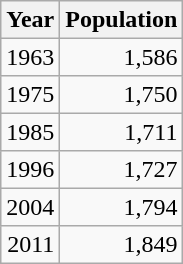<table class="wikitable" style="line-height:1.1em;">
<tr>
<th>Year</th>
<th>Population</th>
</tr>
<tr align="right">
<td>1963</td>
<td>1,586</td>
</tr>
<tr align="right">
<td>1975</td>
<td>1,750</td>
</tr>
<tr align="right">
<td>1985</td>
<td>1,711</td>
</tr>
<tr align="right">
<td>1996</td>
<td>1,727</td>
</tr>
<tr align="right">
<td>2004</td>
<td>1,794</td>
</tr>
<tr align="right">
<td>2011</td>
<td>1,849</td>
</tr>
</table>
